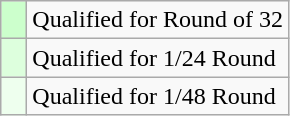<table class="wikitable" style="text-align: left;">
<tr>
<td width="10px" bgcolor="#CCFFCC"></td>
<td>Qualified for Round of 32</td>
</tr>
<tr>
<td width="10px" bgcolor="#DDFFDD"></td>
<td>Qualified for 1/24 Round</td>
</tr>
<tr>
<td width="10px" bgcolor="#EEFFEE"></td>
<td>Qualified for 1/48 Round</td>
</tr>
</table>
